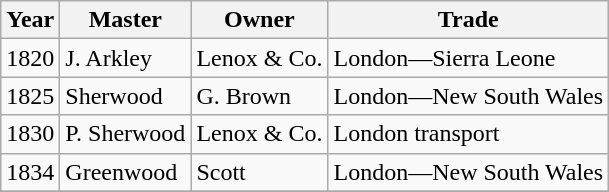<table class="sortable wikitable">
<tr>
<th>Year</th>
<th>Master</th>
<th>Owner</th>
<th>Trade</th>
</tr>
<tr>
<td>1820</td>
<td>J. Arkley</td>
<td>Lenox & Co.</td>
<td>London—Sierra Leone</td>
</tr>
<tr>
<td>1825</td>
<td>Sherwood</td>
<td>G. Brown</td>
<td>London—New South Wales</td>
</tr>
<tr>
<td>1830</td>
<td>P. Sherwood</td>
<td>Lenox & Co.</td>
<td>London transport</td>
</tr>
<tr>
<td>1834</td>
<td>Greenwood</td>
<td>Scott</td>
<td>London—New South Wales</td>
</tr>
<tr>
</tr>
</table>
